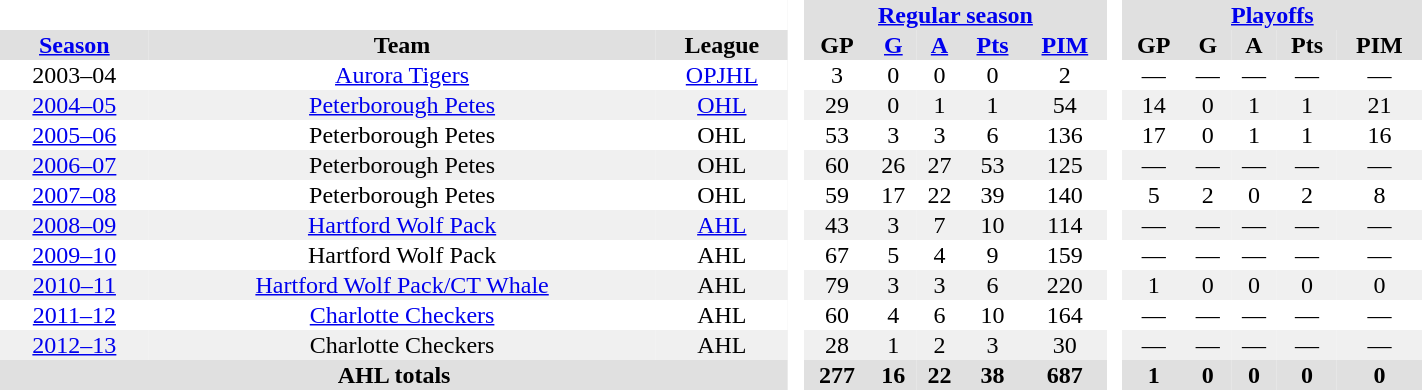<table border="0" cellpadding="1" cellspacing="0" style="text-align:center; width:75%;">
<tr style="background:#e0e0e0;">
<th colspan="3" bgcolor="#ffffff"> </th>
<th rowspan="99" bgcolor="#ffffff"> </th>
<th colspan="5"><a href='#'>Regular season</a></th>
<th rowspan="99" bgcolor="#ffffff"> </th>
<th colspan="5"><a href='#'>Playoffs</a></th>
</tr>
<tr style="background:#e0e0e0;">
<th><a href='#'>Season</a></th>
<th>Team</th>
<th>League</th>
<th>GP</th>
<th><a href='#'>G</a></th>
<th><a href='#'>A</a></th>
<th><a href='#'>Pts</a></th>
<th><a href='#'>PIM</a></th>
<th>GP</th>
<th>G</th>
<th>A</th>
<th>Pts</th>
<th>PIM</th>
</tr>
<tr>
<td>2003–04</td>
<td><a href='#'>Aurora Tigers</a></td>
<td><a href='#'>OPJHL</a></td>
<td>3</td>
<td>0</td>
<td>0</td>
<td>0</td>
<td>2</td>
<td>—</td>
<td>—</td>
<td>—</td>
<td>—</td>
<td>—</td>
</tr>
<tr style="background:#f0f0f0;">
<td><a href='#'>2004–05</a></td>
<td><a href='#'>Peterborough Petes</a></td>
<td><a href='#'>OHL</a></td>
<td>29</td>
<td>0</td>
<td>1</td>
<td>1</td>
<td>54</td>
<td>14</td>
<td>0</td>
<td>1</td>
<td>1</td>
<td>21</td>
</tr>
<tr style="background:#ffffff;">
<td><a href='#'>2005–06</a></td>
<td>Peterborough Petes</td>
<td>OHL</td>
<td>53</td>
<td>3</td>
<td>3</td>
<td>6</td>
<td>136</td>
<td>17</td>
<td>0</td>
<td>1</td>
<td>1</td>
<td>16</td>
</tr>
<tr style="background:#f0f0f0;">
<td><a href='#'>2006–07</a></td>
<td>Peterborough Petes</td>
<td>OHL</td>
<td>60</td>
<td>26</td>
<td>27</td>
<td>53</td>
<td>125</td>
<td>—</td>
<td>—</td>
<td>—</td>
<td>—</td>
<td>—</td>
</tr>
<tr style="background:#ffffff;">
<td><a href='#'>2007–08</a></td>
<td>Peterborough Petes</td>
<td>OHL</td>
<td>59</td>
<td>17</td>
<td>22</td>
<td>39</td>
<td>140</td>
<td>5</td>
<td>2</td>
<td>0</td>
<td>2</td>
<td>8</td>
</tr>
<tr style="background:#f0f0f0;">
<td><a href='#'>2008–09</a></td>
<td><a href='#'>Hartford Wolf Pack</a></td>
<td><a href='#'>AHL</a></td>
<td>43</td>
<td>3</td>
<td>7</td>
<td>10</td>
<td>114</td>
<td>—</td>
<td>—</td>
<td>—</td>
<td>—</td>
<td>—</td>
</tr>
<tr style="background:#ffffff;">
<td><a href='#'>2009–10</a></td>
<td>Hartford Wolf Pack</td>
<td>AHL</td>
<td>67</td>
<td>5</td>
<td>4</td>
<td>9</td>
<td>159</td>
<td>—</td>
<td>—</td>
<td>—</td>
<td>—</td>
<td>—</td>
</tr>
<tr style="background:#f0f0f0;">
<td><a href='#'>2010–11</a></td>
<td><a href='#'>Hartford Wolf Pack/CT Whale</a></td>
<td>AHL</td>
<td>79</td>
<td>3</td>
<td>3</td>
<td>6</td>
<td>220</td>
<td>1</td>
<td>0</td>
<td>0</td>
<td>0</td>
<td>0</td>
</tr>
<tr style="background:#ffffff;">
<td><a href='#'>2011–12</a></td>
<td><a href='#'>Charlotte Checkers</a></td>
<td>AHL</td>
<td>60</td>
<td>4</td>
<td>6</td>
<td>10</td>
<td>164</td>
<td>—</td>
<td>—</td>
<td>—</td>
<td>—</td>
<td>—</td>
</tr>
<tr style="background:#f0f0f0;">
<td><a href='#'>2012–13</a></td>
<td>Charlotte Checkers</td>
<td>AHL</td>
<td>28</td>
<td>1</td>
<td>2</td>
<td>3</td>
<td>30</td>
<td>—</td>
<td>—</td>
<td>—</td>
<td>—</td>
<td>—</td>
</tr>
<tr style="background:#e0e0e0;">
<th colspan="3">AHL totals</th>
<th>277</th>
<th>16</th>
<th>22</th>
<th>38</th>
<th>687</th>
<th>1</th>
<th>0</th>
<th>0</th>
<th>0</th>
<th>0</th>
</tr>
</table>
